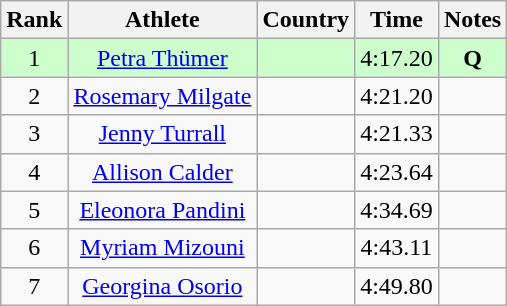<table class="wikitable sortable" style="text-align:center">
<tr>
<th>Rank</th>
<th>Athlete</th>
<th>Country</th>
<th>Time</th>
<th>Notes</th>
</tr>
<tr bgcolor=ccffcc>
<td>1</td>
<td><a href='#'>Petra Thümer</a></td>
<td align=left></td>
<td>4:17.20</td>
<td><strong>Q </strong></td>
</tr>
<tr>
<td>2</td>
<td><a href='#'>Rosemary Milgate</a></td>
<td align=left></td>
<td>4:21.20</td>
<td><strong> </strong></td>
</tr>
<tr>
<td>3</td>
<td><a href='#'>Jenny Turrall</a></td>
<td align=left></td>
<td>4:21.33</td>
<td><strong> </strong></td>
</tr>
<tr>
<td>4</td>
<td><a href='#'>Allison Calder</a></td>
<td align=left></td>
<td>4:23.64</td>
<td><strong> </strong></td>
</tr>
<tr>
<td>5</td>
<td><a href='#'>Eleonora Pandini</a></td>
<td align=left></td>
<td>4:34.69</td>
<td><strong> </strong></td>
</tr>
<tr>
<td>6</td>
<td><a href='#'>Myriam Mizouni</a></td>
<td align=left></td>
<td>4:43.11</td>
<td><strong> </strong></td>
</tr>
<tr>
<td>7</td>
<td><a href='#'>Georgina Osorio</a></td>
<td align=left></td>
<td>4:49.80</td>
<td><strong> </strong></td>
</tr>
</table>
